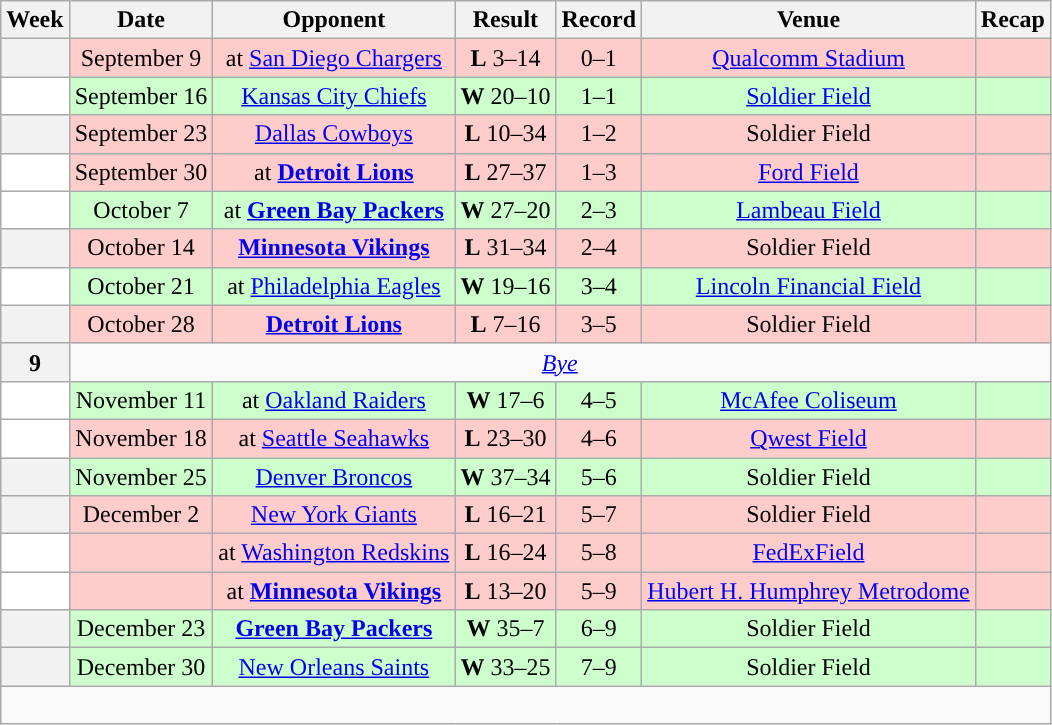<table class="wikitable" style="text-align:center">
<tr>
<th>Week</th>
<th>Date</th>
<th>Opponent</th>
<th>Result</th>
<th>Record</th>
<th>Venue</th>
<th>Recap</th>
</tr>
<tr style="background: #fcc;">
<th></th>
<td>September 9</td>
<td>at <a href='#'>San Diego Chargers</a></td>
<td><strong>L</strong> 3–14</td>
<td>0–1</td>
<td><a href='#'>Qualcomm Stadium</a></td>
<td></td>
</tr>
<tr style="background: #cfc;">
<th style="background:white;color:#03202F"></th>
<td>September 16</td>
<td><a href='#'>Kansas City Chiefs</a></td>
<td><strong>W</strong> 20–10</td>
<td>1–1</td>
<td><a href='#'>Soldier Field</a></td>
<td></td>
</tr>
<tr style="background: #fcc;">
<th></th>
<td>September 23</td>
<td><a href='#'>Dallas Cowboys</a></td>
<td><strong>L</strong> 10–34</td>
<td>1–2</td>
<td>Soldier Field</td>
<td></td>
</tr>
<tr style="background: #fcc;">
<th style="background:white;color:#03202F"></th>
<td>September 30</td>
<td>at <strong><a href='#'>Detroit Lions</a></strong></td>
<td><strong>L</strong> 27–37</td>
<td>1–3</td>
<td><a href='#'>Ford Field</a></td>
<td></td>
</tr>
<tr style="background: #cfc;">
<th style="background:white;color:#03202F"></th>
<td>October 7</td>
<td>at <strong><a href='#'>Green Bay Packers</a></strong></td>
<td><strong>W</strong> 27–20</td>
<td>2–3</td>
<td><a href='#'>Lambeau Field</a></td>
<td></td>
</tr>
<tr style="background: #fcc;">
<th></th>
<td>October 14</td>
<td><strong><a href='#'>Minnesota Vikings</a></strong></td>
<td><strong>L</strong> 31–34</td>
<td>2–4</td>
<td>Soldier Field</td>
<td></td>
</tr>
<tr style="background: #cfc;">
<th style="background:white;color:#03202F"></th>
<td>October 21</td>
<td>at <a href='#'>Philadelphia Eagles</a></td>
<td><strong>W</strong> 19–16</td>
<td>3–4</td>
<td><a href='#'>Lincoln Financial Field</a></td>
<td></td>
</tr>
<tr style="background: #fcc;">
<th></th>
<td>October 28</td>
<td><strong><a href='#'>Detroit Lions</a></strong></td>
<td><strong>L</strong> 7–16</td>
<td>3–5</td>
<td>Soldier Field</td>
<td></td>
</tr>
<tr>
<th>9</th>
<td colspan="8" align="center" valign="middle"><em><a href='#'>Bye</a></em></td>
</tr>
<tr style="background: #cfc;">
<th style="background:white;color:#03202F"></th>
<td>November 11</td>
<td>at <a href='#'>Oakland Raiders</a></td>
<td><strong>W</strong> 17–6</td>
<td>4–5</td>
<td><a href='#'>McAfee Coliseum</a></td>
<td></td>
</tr>
<tr style="background: #fcc;">
<th style="background:white;color:#03202F"></th>
<td>November 18</td>
<td>at <a href='#'>Seattle Seahawks</a></td>
<td><strong>L</strong> 23–30</td>
<td>4–6</td>
<td><a href='#'>Qwest Field</a></td>
<td></td>
</tr>
<tr style="background: #cfc;">
<th></th>
<td>November 25</td>
<td><a href='#'>Denver Broncos</a></td>
<td><strong>W</strong> 37–34 </td>
<td>5–6</td>
<td>Soldier Field</td>
<td></td>
</tr>
<tr style="background: #fcc;">
<th></th>
<td>December 2</td>
<td><a href='#'>New York Giants</a></td>
<td><strong>L</strong> 16–21</td>
<td>5–7</td>
<td>Soldier Field</td>
<td></td>
</tr>
<tr style="background: #fcc;">
<th style="background:white;color:#03202F"></th>
<td></td>
<td>at <a href='#'>Washington Redskins</a></td>
<td align="center"><strong>L</strong> 16–24</td>
<td align="center">5–8</td>
<td><a href='#'>FedExField</a></td>
<td></td>
</tr>
<tr style="background: #fcc;">
<th style="background:white;color:#03202F"></th>
<td></td>
<td>at <strong><a href='#'>Minnesota Vikings</a></strong></td>
<td><strong>L</strong> 13–20</td>
<td>5–9</td>
<td><a href='#'>Hubert H. Humphrey Metrodome</a></td>
<td></td>
</tr>
<tr style="background: #cfc;">
<th></th>
<td>December 23</td>
<td><strong><a href='#'>Green Bay Packers</a></strong></td>
<td><strong>W</strong> 35–7</td>
<td>6–9</td>
<td>Soldier Field</td>
<td></td>
</tr>
<tr style="background: #cfc;">
<th></th>
<td>December 30</td>
<td><a href='#'>New Orleans Saints</a></td>
<td><strong>W</strong> 33–25</td>
<td>7–9</td>
<td>Soldier Field</td>
<td></td>
</tr>
<tr>
<td colspan="7"><br></td>
</tr>
</table>
